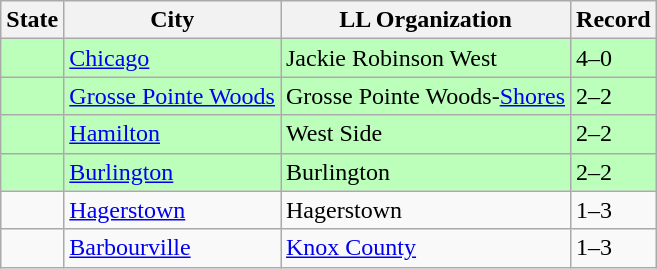<table class="wikitable">
<tr>
<th>State</th>
<th>City</th>
<th>LL Organization</th>
<th>Record</th>
</tr>
<tr bgcolor=#bbffbb>
<td><strong></strong></td>
<td><a href='#'>Chicago</a></td>
<td>Jackie Robinson West</td>
<td>4–0</td>
</tr>
<tr bgcolor=#bbffbb>
<td><strong></strong></td>
<td><a href='#'>Grosse Pointe Woods</a></td>
<td>Grosse Pointe Woods-<a href='#'>Shores</a></td>
<td>2–2</td>
</tr>
<tr bgcolor=#bbffbb>
<td><strong></strong></td>
<td><a href='#'>Hamilton</a></td>
<td>West Side</td>
<td>2–2</td>
</tr>
<tr bgcolor=#bbffbb>
<td><strong></strong></td>
<td><a href='#'>Burlington</a></td>
<td>Burlington</td>
<td>2–2</td>
</tr>
<tr>
<td><strong></strong></td>
<td><a href='#'>Hagerstown</a></td>
<td>Hagerstown</td>
<td>1–3</td>
</tr>
<tr>
<td><strong></strong></td>
<td><a href='#'>Barbourville</a></td>
<td><a href='#'>Knox County</a></td>
<td>1–3</td>
</tr>
</table>
